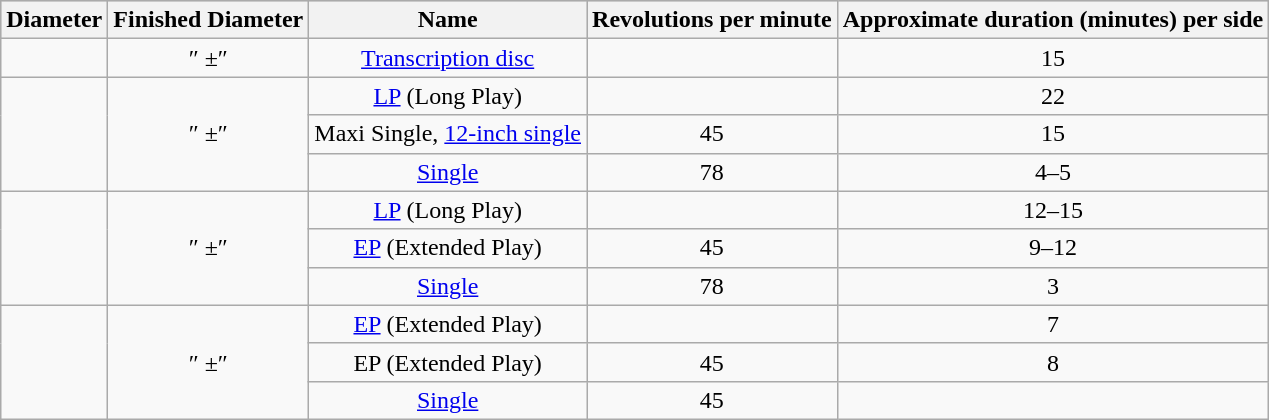<table class="wikitable" style="text-align: center;">
<tr style="background:#ccc;">
<th>Diameter</th>
<th>Finished Diameter</th>
<th>Name</th>
<th>Revolutions per minute</th>
<th>Approximate duration (minutes) per side</th>
</tr>
<tr>
<td></td>
<td>″ ±″</td>
<td><a href='#'>Transcription disc</a></td>
<td></td>
<td>15</td>
</tr>
<tr>
<td rowspan="3"></td>
<td rowspan="3">″ ±″</td>
<td><a href='#'>LP</a> (Long Play)</td>
<td></td>
<td>22</td>
</tr>
<tr>
<td>Maxi Single, <a href='#'>12-inch single</a></td>
<td>45</td>
<td>15</td>
</tr>
<tr>
<td><a href='#'>Single</a></td>
<td>78</td>
<td>4–5</td>
</tr>
<tr>
<td rowspan="3"></td>
<td rowspan="3">″ ±″</td>
<td><a href='#'>LP</a> (Long Play)</td>
<td></td>
<td>12–15</td>
</tr>
<tr>
<td><a href='#'>EP</a> (Extended Play)</td>
<td>45</td>
<td>9–12</td>
</tr>
<tr>
<td><a href='#'>Single</a></td>
<td>78</td>
<td>3</td>
</tr>
<tr>
<td rowspan="3"></td>
<td rowspan="3">″ ±″</td>
<td><a href='#'>EP</a> (Extended Play)</td>
<td></td>
<td>7</td>
</tr>
<tr>
<td>EP (Extended Play)</td>
<td>45</td>
<td>8</td>
</tr>
<tr>
<td><a href='#'>Single</a></td>
<td>45</td>
<td></td>
</tr>
</table>
